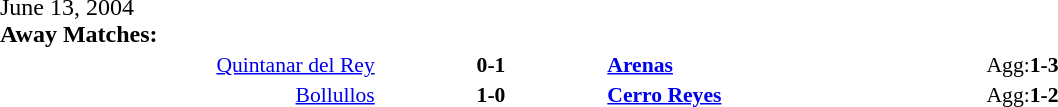<table width=100% cellspacing=1>
<tr>
<th width=20%></th>
<th width=12%></th>
<th width=20%></th>
<th></th>
</tr>
<tr>
<td>June 13, 2004<br><strong>Away Matches:</strong></td>
</tr>
<tr style=font-size:90%>
<td align=right><a href='#'>Quintanar del Rey</a></td>
<td align=center><strong>0-1</strong></td>
<td><strong><a href='#'>Arenas</a></strong></td>
<td>Agg:<strong>1-3</strong></td>
</tr>
<tr style=font-size:90%>
<td align=right><a href='#'>Bollullos</a></td>
<td align=center><strong>1-0</strong></td>
<td><strong><a href='#'>Cerro Reyes</a></strong></td>
<td>Agg:<strong>1-2</strong></td>
</tr>
</table>
